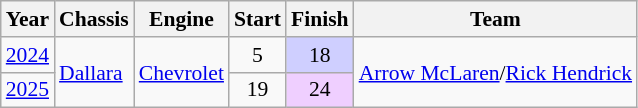<table class="wikitable" style="font-size: 90%;">
<tr>
<th>Year</th>
<th>Chassis</th>
<th>Engine</th>
<th>Start</th>
<th>Finish</th>
<th>Team</th>
</tr>
<tr>
<td><a href='#'>2024</a></td>
<td rowspan=2><a href='#'>Dallara</a></td>
<td rowspan=2><a href='#'>Chevrolet</a></td>
<td align=center>5</td>
<td align=center style="background:#CFCFFF;">18</td>
<td rowspan=2><a href='#'>Arrow McLaren</a>/<a href='#'>Rick Hendrick</a></td>
</tr>
<tr>
<td><a href='#'>2025</a></td>
<td align=center>19</td>
<td align=center style="background:#EFCFFF;">24</td>
</tr>
</table>
